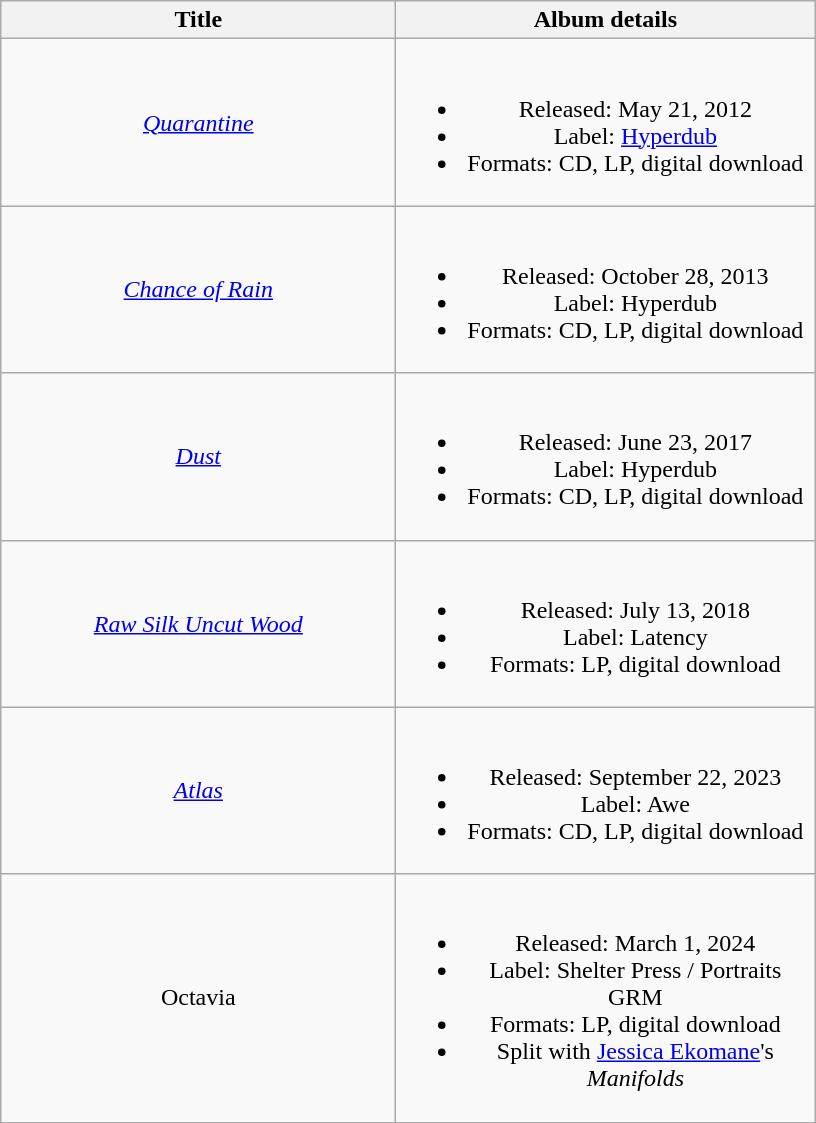<table class="wikitable plainrowheaders" style="text-align:center">
<tr>
<th scope="col" style="width:16em;">Title</th>
<th scope="col" style="width:17em;">Album details</th>
</tr>
<tr>
<td scope="row"><em><a href='#'>Quarantine</a></em></td>
<td><br><ul><li>Released: May 21, 2012</li><li>Label: <a href='#'>Hyperdub</a></li><li>Formats: CD, LP, digital download</li></ul></td>
</tr>
<tr>
<td scope="row"><em><a href='#'>Chance of Rain</a></em></td>
<td><br><ul><li>Released: October 28, 2013</li><li>Label: Hyperdub</li><li>Formats: CD, LP, digital download</li></ul></td>
</tr>
<tr>
<td scope="row"><em><a href='#'>Dust</a></em></td>
<td><br><ul><li>Released: June 23, 2017</li><li>Label: Hyperdub</li><li>Formats: CD, LP, digital download</li></ul></td>
</tr>
<tr>
<td scope="row"><em><a href='#'>Raw Silk Uncut Wood</a></em></td>
<td><br><ul><li>Released: July 13, 2018</li><li>Label: Latency</li><li>Formats: LP, digital download</li></ul></td>
</tr>
<tr>
<td scope="row"><em><a href='#'>Atlas</a></em></td>
<td><br><ul><li>Released: September 22, 2023</li><li>Label: Awe</li><li>Formats: CD, LP, digital download</li></ul></td>
</tr>
<tr>
<td>Octavia</td>
<td><br><ul><li>Released: March 1, 2024</li><li>Label: Shelter Press / Portraits GRM</li><li>Formats: LP, digital download</li><li>Split with <a href='#'>Jessica Ekomane</a>'s <em>Manifolds</em></li></ul></td>
</tr>
</table>
